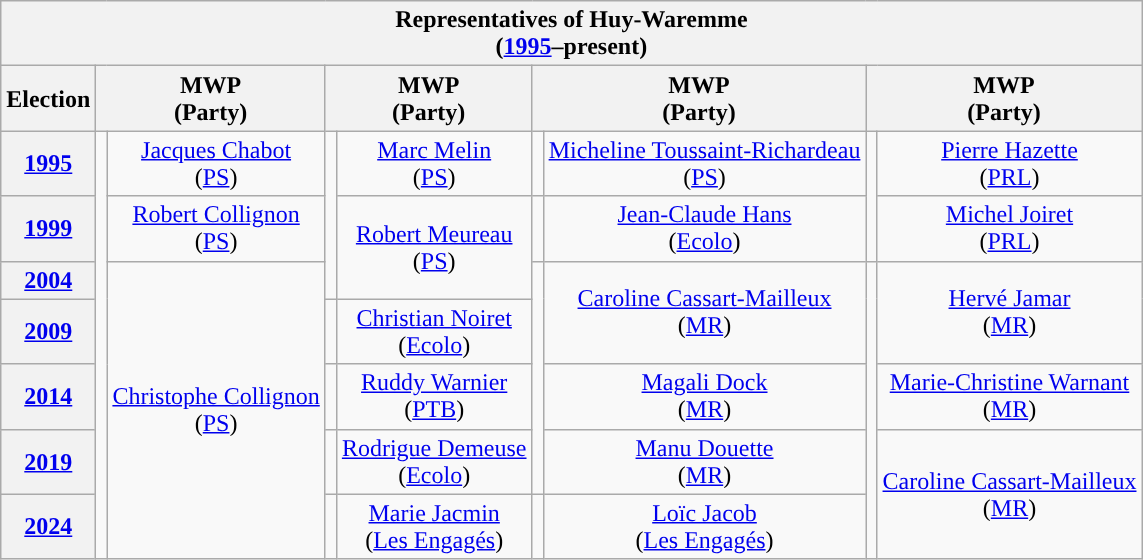<table class="wikitable" style="text-align:center">
<tr>
<th colspan="9">Representatives of Huy-Waremme<br>(<a href='#'>1995</a>–present)</th>
</tr>
<tr>
<th>Election</th>
<th colspan=2>MWP<br>(Party)</th>
<th colspan=2>MWP<br>(Party)</th>
<th colspan=2>MWP<br>(Party)</th>
<th colspan=2>MWP<br>(Party)</th>
</tr>
<tr>
<th><a href='#'>1995</a></th>
<td rowspan=7; style="background-color: "></td>
<td rowspan=1><a href='#'>Jacques Chabot</a><br>(<a href='#'>PS</a>)</td>
<td rowspan=3; style="background-color: "></td>
<td rowspan=1><a href='#'>Marc Melin</a><br>(<a href='#'>PS</a>)</td>
<td rowspan=1; style="background-color: "></td>
<td rowspan=1><a href='#'>Micheline Toussaint-Richardeau</a><br>(<a href='#'>PS</a>)</td>
<td rowspan=2; style="background-color: "></td>
<td rowspan=1><a href='#'>Pierre Hazette</a><br>(<a href='#'>PRL</a>)</td>
</tr>
<tr>
<th><a href='#'>1999</a></th>
<td rowspan=1><a href='#'>Robert Collignon</a><br>(<a href='#'>PS</a>)</td>
<td rowspan=2><a href='#'>Robert Meureau</a><br>(<a href='#'>PS</a>)</td>
<td rowspan=1; style="background-color: "></td>
<td rowspan=1><a href='#'>Jean-Claude Hans</a><br>(<a href='#'>Ecolo</a>)</td>
<td rowspan=1><a href='#'>Michel Joiret</a><br>(<a href='#'>PRL</a>)</td>
</tr>
<tr>
<th><a href='#'>2004</a></th>
<td rowspan=5><a href='#'>Christophe Collignon</a><br>(<a href='#'>PS</a>)</td>
<td rowspan=4; style="background-color: "></td>
<td rowspan=2><a href='#'>Caroline Cassart-Mailleux</a><br>(<a href='#'>MR</a>)</td>
<td rowspan=5; style="background-color: "></td>
<td rowspan=2><a href='#'>Hervé Jamar</a><br>(<a href='#'>MR</a>)</td>
</tr>
<tr>
<th><a href='#'>2009</a></th>
<td rowspan=1; style="background-color: "></td>
<td rowspan=1><a href='#'>Christian Noiret</a><br>(<a href='#'>Ecolo</a>)</td>
</tr>
<tr>
<th><a href='#'>2014</a></th>
<td rowspan=1; style="background-color: "></td>
<td rowspan=1><a href='#'>Ruddy Warnier</a><br>(<a href='#'>PTB</a>)</td>
<td rowspan=1><a href='#'>Magali Dock</a><br>(<a href='#'>MR</a>)</td>
<td rowspan=1><a href='#'>Marie-Christine Warnant</a><br>(<a href='#'>MR</a>)</td>
</tr>
<tr>
<th><a href='#'>2019</a></th>
<td rowspan=1; style="background-color: "></td>
<td rowspan=1><a href='#'>Rodrigue Demeuse</a><br>(<a href='#'>Ecolo</a>)</td>
<td rowspan=1><a href='#'>Manu Douette</a><br>(<a href='#'>MR</a>)</td>
<td rowspan=2><a href='#'>Caroline Cassart-Mailleux</a><br>(<a href='#'>MR</a>)</td>
</tr>
<tr>
<th><a href='#'>2024</a></th>
<td rowspan=1; style="background-color: "></td>
<td rowspan=1><a href='#'>Marie Jacmin</a><br>(<a href='#'>Les Engagés</a>)</td>
<td rowspan=1; style="background-color: "></td>
<td rowspan=1><a href='#'>Loïc Jacob</a><br>(<a href='#'>Les Engagés</a>)</td>
</tr>
</table>
